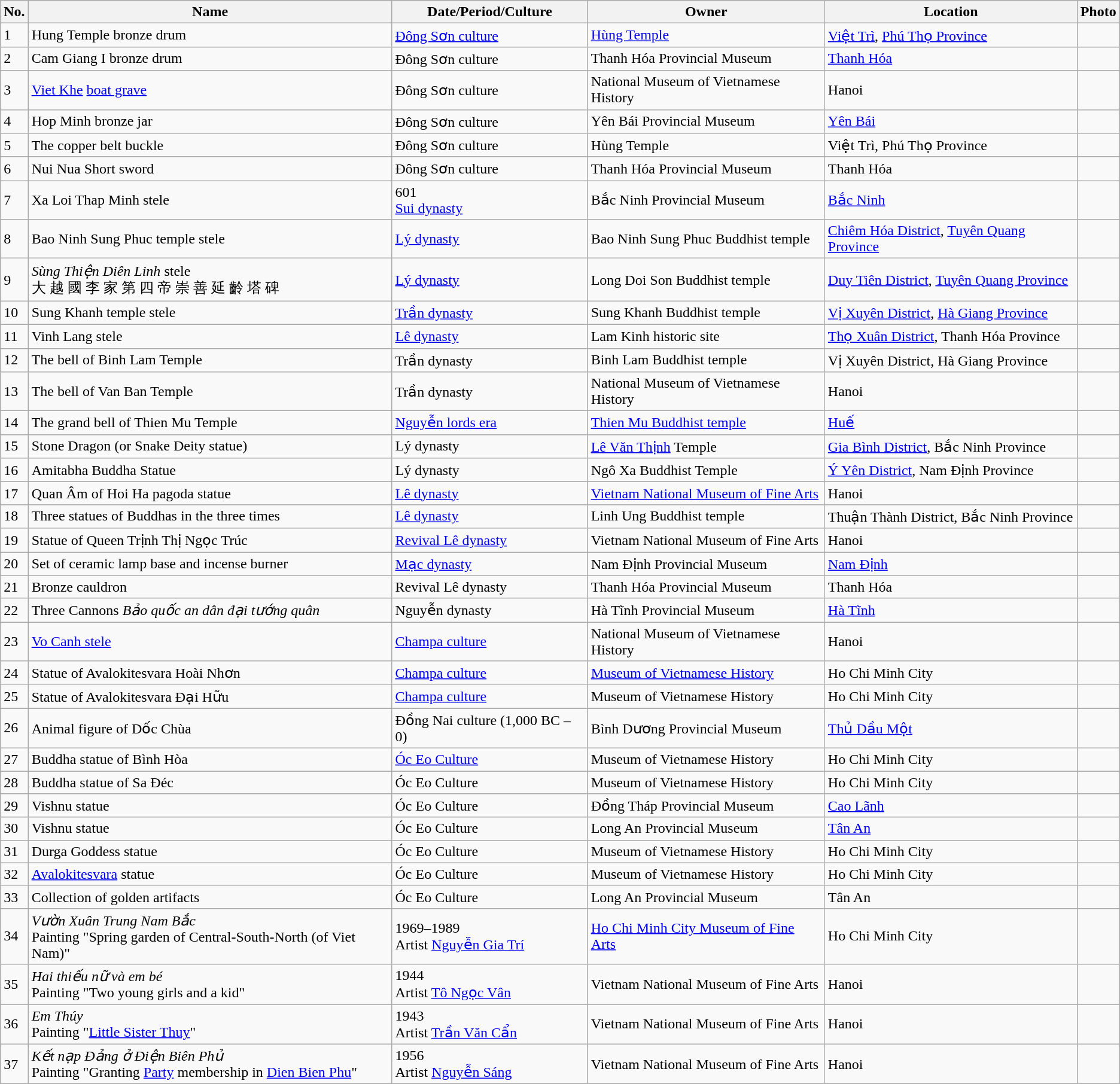<table class="wikitable">
<tr>
<th>No.</th>
<th>Name</th>
<th>Date/Period/Culture</th>
<th>Owner</th>
<th>Location</th>
<th>Photo</th>
</tr>
<tr>
<td>1</td>
<td>Hung Temple bronze drum</td>
<td><a href='#'>Đông Sơn culture</a></td>
<td><a href='#'>Hùng Temple</a></td>
<td><a href='#'>Việt Trì</a>, <a href='#'>Phú Thọ Province</a></td>
<td></td>
</tr>
<tr>
<td>2</td>
<td>Cam Giang I bronze drum</td>
<td>Đông Sơn culture</td>
<td>Thanh Hóa Provincial Museum</td>
<td><a href='#'>Thanh Hóa</a></td>
<td></td>
</tr>
<tr>
<td>3</td>
<td><a href='#'>Viet Khe</a> <a href='#'>boat grave</a></td>
<td>Đông Sơn culture</td>
<td>National Museum of Vietnamese History</td>
<td>Hanoi</td>
<td></td>
</tr>
<tr>
<td>4</td>
<td>Hop Minh bronze jar</td>
<td>Đông Sơn culture</td>
<td>Yên Bái Provincial Museum</td>
<td><a href='#'>Yên Bái</a></td>
<td></td>
</tr>
<tr>
<td>5</td>
<td>The copper belt buckle</td>
<td>Đông Sơn culture</td>
<td>Hùng Temple</td>
<td>Việt Trì, Phú Thọ Province</td>
<td></td>
</tr>
<tr>
<td>6</td>
<td>Nui Nua Short sword</td>
<td>Đông Sơn culture</td>
<td>Thanh Hóa Provincial Museum</td>
<td>Thanh Hóa</td>
<td></td>
</tr>
<tr>
<td>7</td>
<td>Xa Loi Thap Minh stele</td>
<td>601<br><a href='#'>Sui dynasty</a></td>
<td>Bắc Ninh Provincial Museum</td>
<td><a href='#'>Bắc Ninh</a></td>
<td></td>
</tr>
<tr>
<td>8</td>
<td>Bao Ninh Sung Phuc temple stele</td>
<td><a href='#'>Lý dynasty</a></td>
<td>Bao Ninh Sung Phuc Buddhist temple</td>
<td><a href='#'>Chiêm Hóa District</a>, <a href='#'>Tuyên Quang Province</a></td>
<td></td>
</tr>
<tr>
<td>9</td>
<td><em>Sùng Thiện Diên Linh</em> stele<br> 大 越 國 李 家 第 四 帝 崇 善 延 齡 塔 碑</td>
<td><a href='#'>Lý dynasty</a></td>
<td>Long Doi Son Buddhist temple</td>
<td><a href='#'>Duy Tiên District</a>, <a href='#'>Tuyên Quang Province</a></td>
<td></td>
</tr>
<tr>
<td>10</td>
<td>Sung Khanh temple stele</td>
<td><a href='#'>Trần dynasty</a></td>
<td>Sung Khanh Buddhist temple</td>
<td><a href='#'>Vị Xuyên District</a>, <a href='#'>Hà Giang Province</a></td>
<td></td>
</tr>
<tr>
<td>11</td>
<td>Vinh Lang stele</td>
<td><a href='#'>Lê dynasty</a></td>
<td>Lam Kinh historic site</td>
<td><a href='#'>Thọ Xuân District</a>, Thanh Hóa Province</td>
<td></td>
</tr>
<tr>
<td>12</td>
<td>The bell of Binh Lam Temple</td>
<td>Trần dynasty</td>
<td>Binh Lam Buddhist temple</td>
<td>Vị Xuyên District, Hà Giang Province</td>
<td></td>
</tr>
<tr>
<td>13</td>
<td>The bell of Van Ban Temple</td>
<td>Trần dynasty</td>
<td>National Museum of Vietnamese History</td>
<td>Hanoi</td>
<td></td>
</tr>
<tr>
<td>14</td>
<td>The grand bell of Thien Mu Temple</td>
<td><a href='#'>Nguyễn lords era</a></td>
<td><a href='#'>Thien Mu Buddhist temple</a></td>
<td><a href='#'>Huế</a></td>
<td></td>
</tr>
<tr>
<td>15</td>
<td>Stone Dragon (or Snake Deity statue)</td>
<td>Lý dynasty</td>
<td><a href='#'>Lê Văn Thịnh</a> Temple</td>
<td><a href='#'>Gia Bình District</a>, Bắc Ninh Province</td>
<td></td>
</tr>
<tr>
<td>16</td>
<td>Amitabha Buddha Statue</td>
<td>Lý dynasty</td>
<td>Ngô Xa Buddhist Temple</td>
<td><a href='#'>Ý Yên District</a>, Nam Định Province</td>
<td></td>
</tr>
<tr>
<td>17</td>
<td>Quan Âm of Hoi Ha pagoda statue</td>
<td><a href='#'>Lê dynasty</a></td>
<td><a href='#'>Vietnam National Museum of Fine Arts</a></td>
<td>Hanoi</td>
<td></td>
</tr>
<tr>
<td>18</td>
<td>Three statues of Buddhas in the three times</td>
<td><a href='#'>Lê dynasty</a></td>
<td>Linh Ung Buddhist temple</td>
<td>Thuận Thành District, Bắc Ninh Province</td>
<td></td>
</tr>
<tr>
<td>19</td>
<td>Statue of Queen Trịnh Thị Ngọc Trúc</td>
<td><a href='#'>Revival Lê dynasty</a></td>
<td>Vietnam National Museum of Fine Arts</td>
<td>Hanoi</td>
<td></td>
</tr>
<tr>
<td>20</td>
<td>Set of ceramic lamp base and incense burner</td>
<td><a href='#'>Mạc dynasty</a></td>
<td>Nam Định Provincial Museum</td>
<td><a href='#'>Nam Định</a></td>
<td></td>
</tr>
<tr>
<td>21</td>
<td>Bronze cauldron</td>
<td>Revival Lê dynasty</td>
<td>Thanh Hóa Provincial Museum</td>
<td>Thanh Hóa</td>
<td></td>
</tr>
<tr>
<td>22</td>
<td>Three Cannons <em>Bảo quốc an dân đại tướng quân</em></td>
<td>Nguyễn dynasty</td>
<td>Hà Tĩnh Provincial Museum</td>
<td><a href='#'>Hà Tĩnh</a></td>
<td></td>
</tr>
<tr>
<td>23</td>
<td><a href='#'>Vo Canh stele</a></td>
<td><a href='#'>Champa culture</a></td>
<td>National Museum of Vietnamese History</td>
<td>Hanoi</td>
<td></td>
</tr>
<tr>
<td>24</td>
<td>Statue of Avalokitesvara Hoài Nhơn</td>
<td><a href='#'>Champa culture</a></td>
<td><a href='#'>Museum of Vietnamese History</a></td>
<td>Ho Chi Minh City</td>
<td></td>
</tr>
<tr>
<td>25</td>
<td>Statue of Avalokitesvara Đại Hữu</td>
<td><a href='#'>Champa culture</a></td>
<td>Museum of Vietnamese History</td>
<td>Ho Chi Minh City</td>
<td></td>
</tr>
<tr>
<td>26</td>
<td>Animal figure of Dốc Chùa</td>
<td>Đồng Nai culture (1,000 BC – 0)</td>
<td>Bình Dương Provincial Museum</td>
<td><a href='#'>Thủ Dầu Một</a></td>
<td></td>
</tr>
<tr>
<td>27</td>
<td>Buddha statue of Bình Hòa</td>
<td><a href='#'>Óc Eo Culture</a></td>
<td>Museum of Vietnamese History</td>
<td>Ho Chi Minh City</td>
<td></td>
</tr>
<tr>
<td>28</td>
<td>Buddha statue of Sa Đéc</td>
<td>Óc Eo Culture</td>
<td>Museum of Vietnamese History</td>
<td>Ho Chi Minh City</td>
<td></td>
</tr>
<tr>
<td>29</td>
<td>Vishnu statue</td>
<td>Óc Eo Culture</td>
<td>Đồng Tháp Provincial Museum</td>
<td><a href='#'>Cao Lãnh</a></td>
<td></td>
</tr>
<tr>
<td>30</td>
<td>Vishnu statue</td>
<td>Óc Eo Culture</td>
<td>Long An Provincial Museum</td>
<td><a href='#'>Tân An</a></td>
<td></td>
</tr>
<tr>
<td>31</td>
<td>Durga Goddess statue</td>
<td>Óc Eo Culture</td>
<td>Museum of Vietnamese History</td>
<td>Ho Chi Minh City</td>
<td></td>
</tr>
<tr>
<td>32</td>
<td><a href='#'>Avalokitesvara</a> statue</td>
<td>Óc Eo Culture</td>
<td>Museum of Vietnamese History</td>
<td>Ho Chi Minh City</td>
<td></td>
</tr>
<tr>
<td>33</td>
<td>Collection of golden artifacts</td>
<td>Óc Eo Culture</td>
<td>Long An Provincial Museum</td>
<td>Tân An</td>
<td></td>
</tr>
<tr>
<td>34</td>
<td><em>Vườn Xuân Trung Nam Bắc</em><br>Painting "Spring garden of Central-South-North (of Viet Nam)"</td>
<td>1969–1989<br>Artist <a href='#'>Nguyễn Gia Trí</a></td>
<td><a href='#'>Ho Chi Minh City Museum of Fine Arts</a></td>
<td>Ho Chi Minh City</td>
<td></td>
</tr>
<tr>
<td>35</td>
<td><em>Hai thiếu nữ và em bé</em><br>Painting "Two young girls and a kid"</td>
<td>1944<br>Artist <a href='#'>Tô Ngọc Vân</a></td>
<td>Vietnam National Museum of Fine Arts</td>
<td>Hanoi</td>
<td></td>
</tr>
<tr>
<td>36</td>
<td><em>Em Thúy</em><br>Painting "<a href='#'>Little Sister Thuy</a>"</td>
<td>1943<br>Artist <a href='#'>Trần Văn Cẩn</a></td>
<td>Vietnam National Museum of Fine Arts</td>
<td>Hanoi</td>
<td></td>
</tr>
<tr>
<td>37</td>
<td><em>Kết nạp Đảng ở Điện Biên Phủ</em><br>Painting "Granting <a href='#'>Party</a> membership in <a href='#'>Dien Bien Phu</a>"</td>
<td>1956<br>Artist <a href='#'>Nguyễn Sáng</a></td>
<td>Vietnam National Museum of Fine Arts</td>
<td>Hanoi</td>
<td></td>
</tr>
</table>
